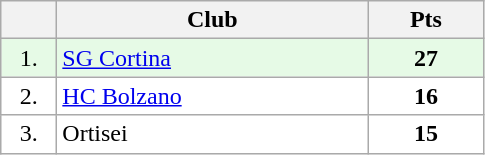<table class="wikitable">
<tr>
<th width="30"></th>
<th width="200">Club</th>
<th width="70">Pts</th>
</tr>
<tr bgcolor="#e6fae6" align="center">
<td>1.</td>
<td align="left"><a href='#'>SG Cortina</a></td>
<td><strong>27</strong></td>
</tr>
<tr bgcolor="#FFFFFF" align="center">
<td>2.</td>
<td align="left"><a href='#'>HC Bolzano</a></td>
<td><strong>16</strong></td>
</tr>
<tr bgcolor="#FFFFFF" align="center">
<td>3.</td>
<td align="left">Ortisei</td>
<td><strong>15</strong></td>
</tr>
</table>
